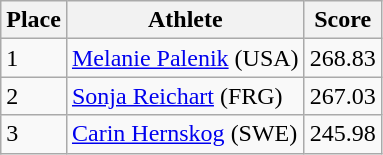<table class="wikitable">
<tr>
<th>Place</th>
<th>Athlete</th>
<th>Score</th>
</tr>
<tr>
<td>1</td>
<td> <a href='#'>Melanie Palenik</a> (USA)</td>
<td>268.83</td>
</tr>
<tr>
<td>2</td>
<td> <a href='#'>Sonja Reichart</a> (FRG)</td>
<td>267.03</td>
</tr>
<tr>
<td>3</td>
<td> <a href='#'>Carin Hernskog</a> (SWE)</td>
<td>245.98</td>
</tr>
</table>
